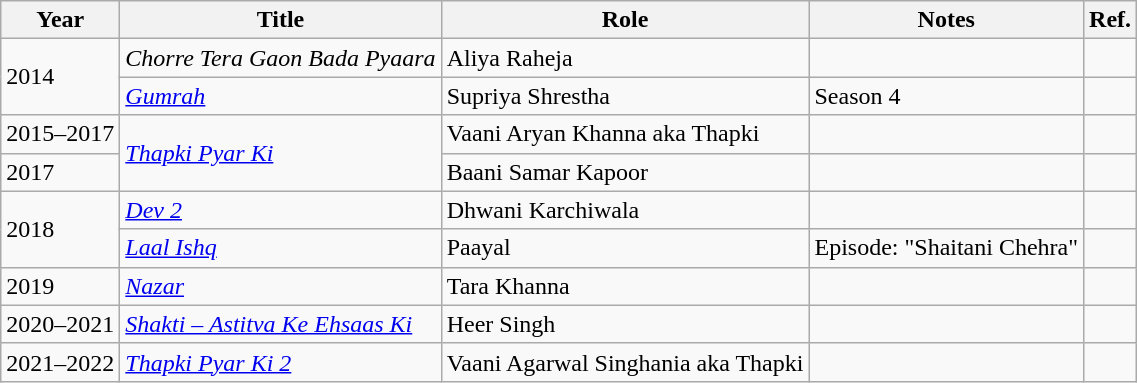<table class="wikitable sortable" style=>
<tr>
<th>Year</th>
<th>Title</th>
<th>Role</th>
<th>Notes</th>
<th>Ref.</th>
</tr>
<tr>
<td rowspan="2">2014</td>
<td><em>Chorre Tera Gaon Bada Pyaara</em></td>
<td>Aliya Raheja</td>
<td></td>
<td></td>
</tr>
<tr>
<td><em><a href='#'>Gumrah</a></em></td>
<td>Supriya Shrestha</td>
<td>Season 4</td>
<td></td>
</tr>
<tr>
<td>2015–2017</td>
<td rowspan="2"><em><a href='#'>Thapki Pyar Ki</a></em></td>
<td>Vaani Aryan Khanna aka  Thapki</td>
<td></td>
<td></td>
</tr>
<tr>
<td>2017</td>
<td>Baani Samar Kapoor</td>
<td></td>
<td></td>
</tr>
<tr>
<td rowspan="2">2018</td>
<td><em><a href='#'>Dev 2</a></em></td>
<td>Dhwani Karchiwala</td>
<td></td>
<td></td>
</tr>
<tr>
<td><em><a href='#'>Laal Ishq</a></em></td>
<td>Paayal</td>
<td>Episode: "Shaitani Chehra"</td>
<td></td>
</tr>
<tr>
<td>2019</td>
<td><em><a href='#'>Nazar</a></em></td>
<td>Tara Khanna</td>
<td></td>
<td></td>
</tr>
<tr>
<td>2020–2021</td>
<td><em><a href='#'>Shakti – Astitva Ke Ehsaas Ki</a></em></td>
<td>Heer Singh</td>
<td></td>
<td></td>
</tr>
<tr>
<td>2021–2022</td>
<td><em><a href='#'>Thapki Pyar Ki 2</a></em></td>
<td rowspan="3">Vaani Agarwal Singhania aka Thapki</td>
<td></td>
<td></td>
</tr>
</table>
